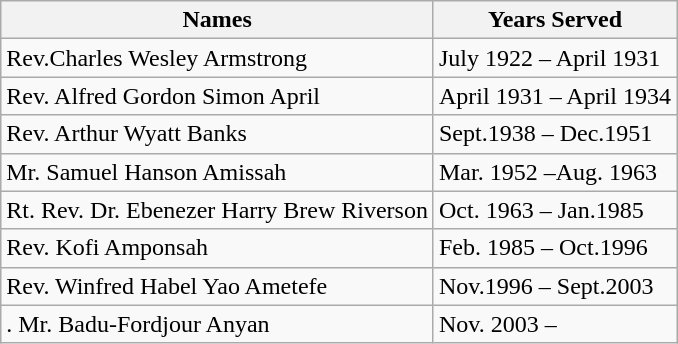<table class="wikitable">
<tr>
<th>Names</th>
<th>Years Served</th>
</tr>
<tr>
<td>Rev.Charles Wesley Armstrong</td>
<td>July 1922 – April 1931</td>
</tr>
<tr>
<td>Rev. Alfred Gordon Simon April</td>
<td>April 1931 – April 1934</td>
</tr>
<tr>
<td>Rev. Arthur Wyatt Banks</td>
<td>Sept.1938 – Dec.1951</td>
</tr>
<tr>
<td>Mr. Samuel Hanson Amissah</td>
<td>Mar. 1952 –Aug. 1963</td>
</tr>
<tr>
<td>Rt. Rev. Dr. Ebenezer Harry Brew Riverson</td>
<td>Oct. 1963 – Jan.1985</td>
</tr>
<tr>
<td>Rev. Kofi Amponsah</td>
<td>Feb. 1985 – Oct.1996</td>
</tr>
<tr>
<td>Rev. Winfred Habel Yao Ametefe</td>
<td>Nov.1996 – Sept.2003</td>
</tr>
<tr>
<td>. Mr. Badu-Fordjour Anyan</td>
<td>Nov. 2003 –</td>
</tr>
</table>
